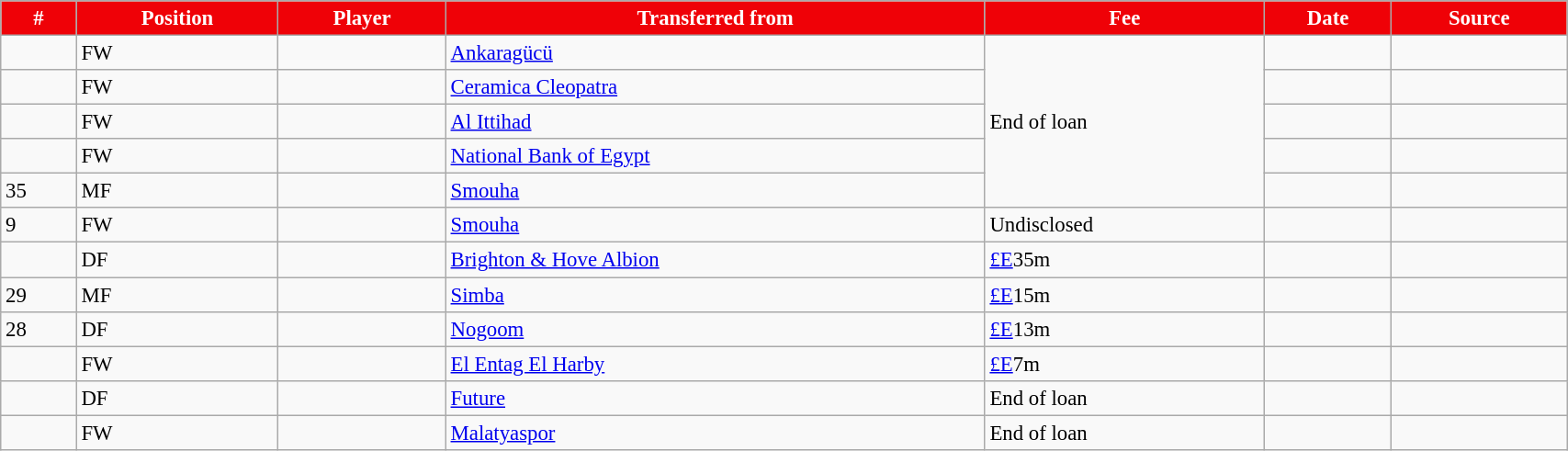<table class="wikitable sortable" style="width:90%; font-size:95%; text-align:left;">
<tr>
<th style="background:#EF0107; color:#FFFFFF">#</th>
<th style="background:#EF0107; color:#FFFFFF">Position</th>
<th style="background:#EF0107; color:#FFFFFF">Player</th>
<th style="background:#EF0107; color:#FFFFFF">Transferred from</th>
<th style="background:#EF0107; color:#FFFFFF">Fee</th>
<th style="background:#EF0107; color:#FFFFFF">Date</th>
<th style="background:#EF0107; color:#FFFFFF">Source</th>
</tr>
<tr>
<td></td>
<td>FW</td>
<td></td>
<td> <a href='#'>Ankaragücü</a></td>
<td rowspan=5>End of loan</td>
<td></td>
<td></td>
</tr>
<tr>
<td></td>
<td>FW</td>
<td></td>
<td> <a href='#'>Ceramica Cleopatra</a></td>
<td></td>
<td></td>
</tr>
<tr>
<td></td>
<td>FW</td>
<td></td>
<td> <a href='#'>Al Ittihad</a></td>
<td></td>
<td></td>
</tr>
<tr>
<td></td>
<td>FW</td>
<td></td>
<td> <a href='#'>National Bank of Egypt</a></td>
<td></td>
<td></td>
</tr>
<tr>
<td>35</td>
<td>MF</td>
<td></td>
<td> <a href='#'>Smouha</a></td>
<td></td>
<td></td>
</tr>
<tr>
<td>9</td>
<td>FW</td>
<td></td>
<td> <a href='#'>Smouha</a></td>
<td>Undisclosed</td>
<td></td>
<td></td>
</tr>
<tr>
<td></td>
<td>DF</td>
<td></td>
<td> <a href='#'>Brighton & Hove Albion</a></td>
<td><a href='#'>£E</a>35m</td>
<td></td>
<td></td>
</tr>
<tr>
<td>29</td>
<td>MF</td>
<td></td>
<td> <a href='#'>Simba</a></td>
<td><a href='#'>£E</a>15m</td>
<td></td>
<td></td>
</tr>
<tr>
<td>28</td>
<td>DF</td>
<td></td>
<td> <a href='#'>Nogoom</a></td>
<td><a href='#'>£E</a>13m</td>
<td></td>
<td></td>
</tr>
<tr>
<td></td>
<td>FW</td>
<td></td>
<td> <a href='#'>El Entag El Harby</a></td>
<td><a href='#'>£E</a>7m</td>
<td></td>
<td></td>
</tr>
<tr>
<td></td>
<td>DF</td>
<td></td>
<td> <a href='#'>Future</a></td>
<td>End of loan</td>
<td></td>
<td></td>
</tr>
<tr>
<td></td>
<td>FW</td>
<td></td>
<td> <a href='#'>Malatyaspor</a></td>
<td>End of loan</td>
<td></td>
<td></td>
</tr>
</table>
